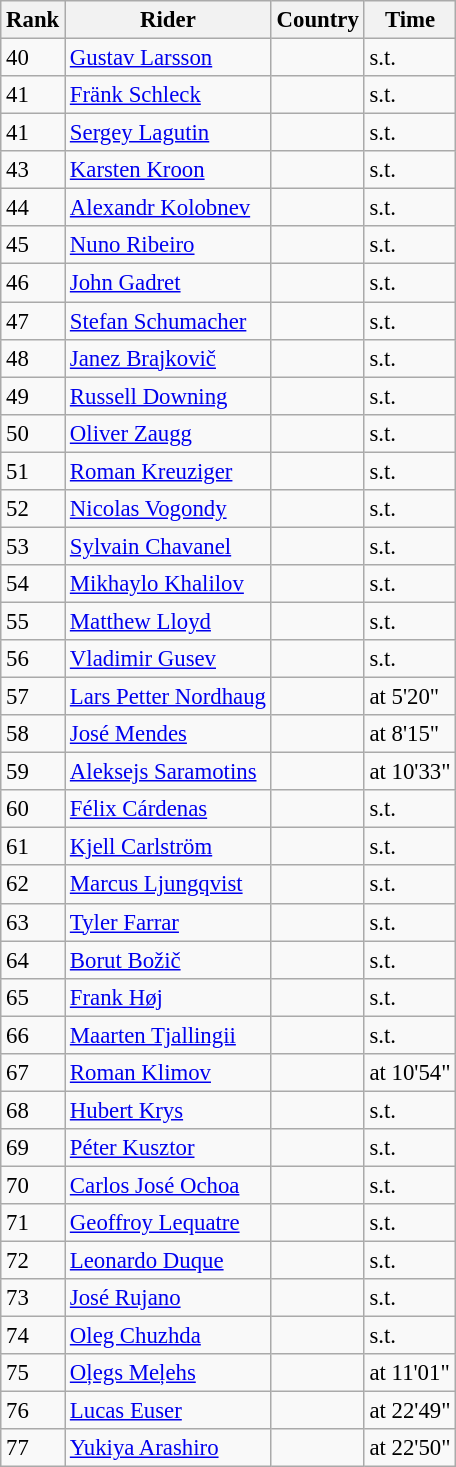<table class="wikitable" style="font-size:95%; text-align:left;">
<tr>
<th>Rank</th>
<th>Rider</th>
<th>Country</th>
<th>Time</th>
</tr>
<tr>
<td>40</td>
<td><a href='#'>Gustav Larsson</a></td>
<td></td>
<td>s.t.</td>
</tr>
<tr>
<td>41</td>
<td><a href='#'>Fränk Schleck</a></td>
<td></td>
<td>s.t.</td>
</tr>
<tr>
<td>41</td>
<td><a href='#'>Sergey Lagutin</a></td>
<td></td>
<td>s.t.</td>
</tr>
<tr>
<td>43</td>
<td><a href='#'>Karsten Kroon</a></td>
<td></td>
<td>s.t.</td>
</tr>
<tr>
<td>44</td>
<td><a href='#'>Alexandr Kolobnev</a></td>
<td></td>
<td>s.t.</td>
</tr>
<tr>
<td>45</td>
<td><a href='#'>Nuno Ribeiro</a></td>
<td></td>
<td>s.t.</td>
</tr>
<tr>
<td>46</td>
<td><a href='#'>John Gadret</a></td>
<td></td>
<td>s.t.</td>
</tr>
<tr>
<td>47</td>
<td><a href='#'>Stefan Schumacher</a></td>
<td></td>
<td>s.t.</td>
</tr>
<tr>
<td>48</td>
<td><a href='#'>Janez Brajkovič</a></td>
<td></td>
<td>s.t.</td>
</tr>
<tr>
<td>49</td>
<td><a href='#'>Russell Downing</a></td>
<td></td>
<td>s.t.</td>
</tr>
<tr>
<td>50</td>
<td><a href='#'>Oliver Zaugg</a></td>
<td></td>
<td>s.t.</td>
</tr>
<tr>
<td>51</td>
<td><a href='#'>Roman Kreuziger</a></td>
<td></td>
<td>s.t.</td>
</tr>
<tr>
<td>52</td>
<td><a href='#'>Nicolas Vogondy</a></td>
<td></td>
<td>s.t.</td>
</tr>
<tr>
<td>53</td>
<td><a href='#'>Sylvain Chavanel</a></td>
<td></td>
<td>s.t.</td>
</tr>
<tr>
<td>54</td>
<td><a href='#'>Mikhaylo Khalilov</a></td>
<td></td>
<td>s.t.</td>
</tr>
<tr>
<td>55</td>
<td><a href='#'>Matthew Lloyd</a></td>
<td></td>
<td>s.t.</td>
</tr>
<tr>
<td>56</td>
<td><a href='#'>Vladimir Gusev</a></td>
<td></td>
<td>s.t.</td>
</tr>
<tr>
<td>57</td>
<td><a href='#'>Lars Petter Nordhaug</a></td>
<td></td>
<td>at 5'20"</td>
</tr>
<tr>
<td>58</td>
<td><a href='#'>José Mendes</a></td>
<td></td>
<td>at 8'15"</td>
</tr>
<tr>
<td>59</td>
<td><a href='#'>Aleksejs Saramotins</a></td>
<td></td>
<td>at 10'33"</td>
</tr>
<tr>
<td>60</td>
<td><a href='#'>Félix Cárdenas</a></td>
<td></td>
<td>s.t.</td>
</tr>
<tr>
<td>61</td>
<td><a href='#'>Kjell Carlström</a></td>
<td></td>
<td>s.t.</td>
</tr>
<tr>
<td>62</td>
<td><a href='#'>Marcus Ljungqvist</a></td>
<td></td>
<td>s.t.</td>
</tr>
<tr>
<td>63</td>
<td><a href='#'>Tyler Farrar</a></td>
<td></td>
<td>s.t.</td>
</tr>
<tr>
<td>64</td>
<td><a href='#'>Borut Božič</a></td>
<td></td>
<td>s.t.</td>
</tr>
<tr>
<td>65</td>
<td><a href='#'>Frank Høj</a></td>
<td></td>
<td>s.t.</td>
</tr>
<tr>
<td>66</td>
<td><a href='#'>Maarten Tjallingii</a></td>
<td></td>
<td>s.t.</td>
</tr>
<tr>
<td>67</td>
<td><a href='#'>Roman Klimov</a></td>
<td></td>
<td>at 10'54"</td>
</tr>
<tr>
<td>68</td>
<td><a href='#'>Hubert Krys</a></td>
<td></td>
<td>s.t.</td>
</tr>
<tr>
<td>69</td>
<td><a href='#'>Péter Kusztor</a></td>
<td></td>
<td>s.t.</td>
</tr>
<tr>
<td>70</td>
<td><a href='#'>Carlos José Ochoa</a></td>
<td></td>
<td>s.t.</td>
</tr>
<tr>
<td>71</td>
<td><a href='#'>Geoffroy Lequatre</a></td>
<td></td>
<td>s.t.</td>
</tr>
<tr>
<td>72</td>
<td><a href='#'>Leonardo Duque</a></td>
<td></td>
<td>s.t.</td>
</tr>
<tr>
<td>73</td>
<td><a href='#'>José Rujano</a></td>
<td></td>
<td>s.t.</td>
</tr>
<tr>
<td>74</td>
<td><a href='#'>Oleg Chuzhda</a></td>
<td></td>
<td>s.t.</td>
</tr>
<tr>
<td>75</td>
<td><a href='#'>Oļegs Meļehs</a></td>
<td></td>
<td>at 11'01"</td>
</tr>
<tr>
<td>76</td>
<td><a href='#'>Lucas Euser</a></td>
<td></td>
<td>at 22'49"</td>
</tr>
<tr>
<td>77</td>
<td><a href='#'>Yukiya Arashiro</a></td>
<td></td>
<td>at 22'50"</td>
</tr>
</table>
